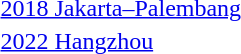<table>
<tr>
<td rowspan=2><a href='#'>2018 Jakarta–Palembang</a></td>
<td rowspan=2></td>
<td rowspan=2></td>
<td></td>
</tr>
<tr>
<td></td>
</tr>
<tr>
<td rowspan=2><a href='#'>2022 Hangzhou</a></td>
<td rowspan=2></td>
<td rowspan=2></td>
<td></td>
</tr>
<tr>
<td></td>
</tr>
</table>
